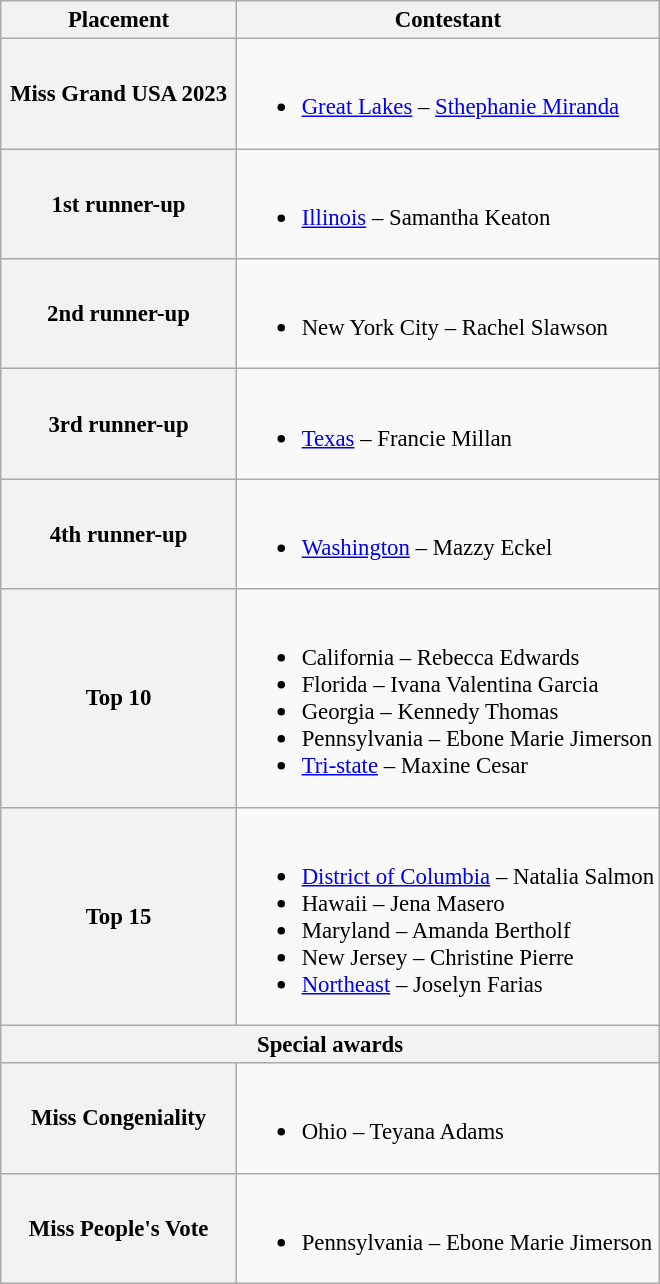<table class="wikitable" style="font-size: 95%;">
<tr>
<th width=150px>Placement</th>
<th>Contestant</th>
</tr>
<tr>
<th>Miss Grand USA 2023</th>
<td><br><ul><li><a href='#'>Great Lakes</a> – <a href='#'>Sthephanie Miranda</a></li></ul></td>
</tr>
<tr>
<th>1st runner-up</th>
<td><br><ul><li><a href='#'>Illinois</a> – Samantha Keaton</li></ul></td>
</tr>
<tr>
<th>2nd runner-up</th>
<td><br><ul><li>New York City – Rachel Slawson</li></ul></td>
</tr>
<tr>
<th>3rd runner-up</th>
<td><br><ul><li><a href='#'>Texas</a> – Francie Millan</li></ul></td>
</tr>
<tr>
<th>4th runner-up</th>
<td><br><ul><li><a href='#'>Washington</a> – Mazzy Eckel</li></ul></td>
</tr>
<tr>
<th>Top 10</th>
<td><br><ul><li>California – Rebecca Edwards</li><li>Florida – Ivana Valentina Garcia</li><li>Georgia – Kennedy Thomas</li><li>Pennsylvania – Ebone Marie Jimerson</li><li><a href='#'>Tri-state</a> – Maxine Cesar</li></ul></td>
</tr>
<tr>
<th>Top 15</th>
<td><br><ul><li><a href='#'>District of Columbia</a> – Natalia Salmon</li><li>Hawaii – Jena Masero</li><li>Maryland – Amanda Bertholf</li><li>New Jersey – Christine Pierre</li><li><a href='#'>Northeast</a> – Joselyn Farias</li></ul></td>
</tr>
<tr>
<th colspan=2>Special awards</th>
</tr>
<tr>
<th>Miss Congeniality</th>
<td><br><ul><li>Ohio – Teyana Adams</li></ul></td>
</tr>
<tr>
<th>Miss People's Vote</th>
<td><br><ul><li>Pennsylvania – Ebone Marie Jimerson</li></ul></td>
</tr>
</table>
